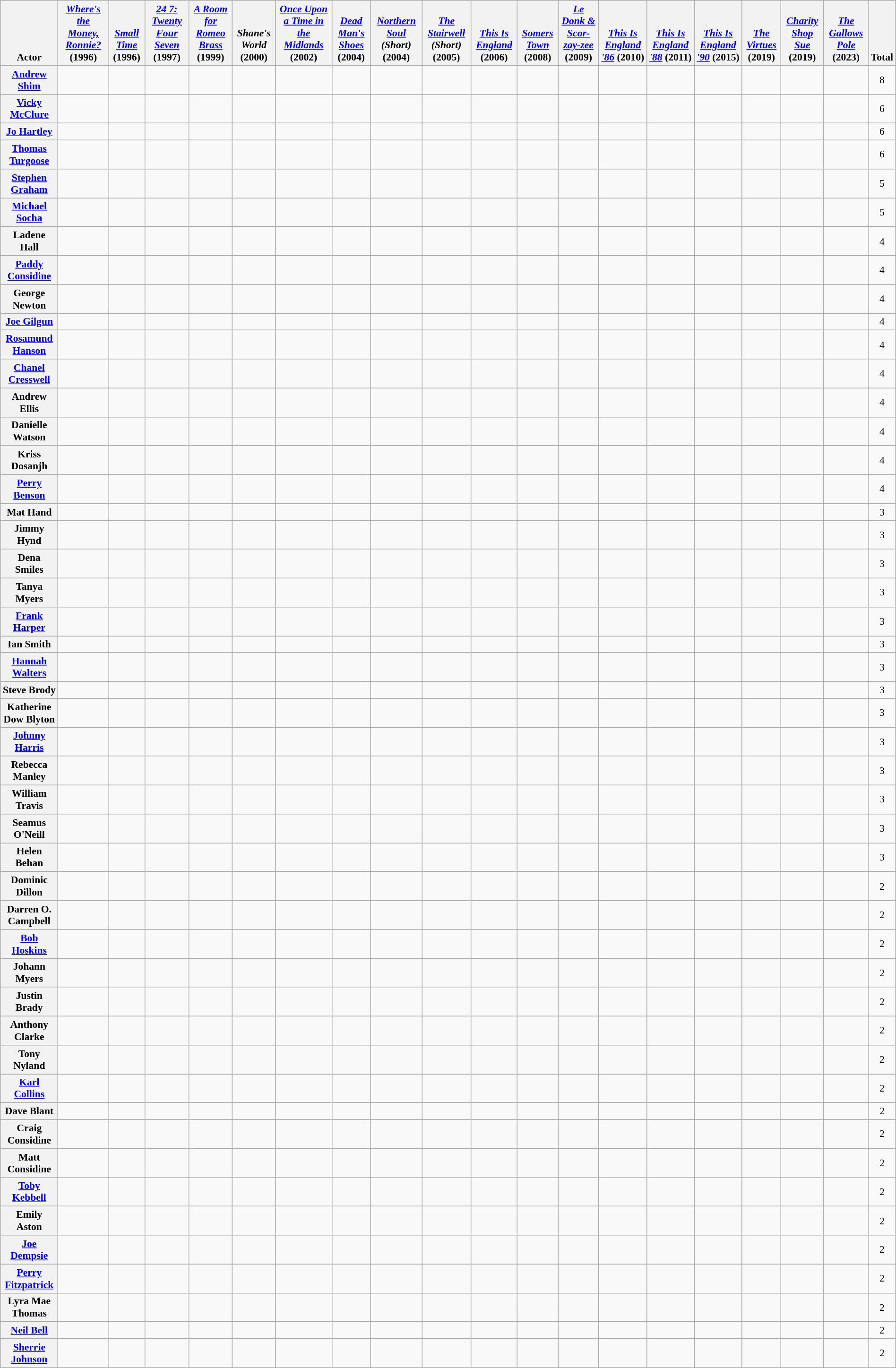<table class="wikitable" style="text-align:center;font-size:90%;margin:1em auto;">
<tr valign="bottom">
<th>Actor</th>
<th><em><a href='#'>Where's the Money, Ronnie?</a></em> (1996)</th>
<th><em><a href='#'>Small Time</a></em> (1996)</th>
<th><em><a href='#'>24 7: Twenty Four Seven</a></em> (1997)</th>
<th><em><a href='#'>A Room for Romeo Brass</a></em> (1999)</th>
<th><em>Shane's World</em> (2000)</th>
<th><em><a href='#'>Once Upon a Time in the Midlands</a></em> (2002)</th>
<th><em><a href='#'>Dead Man's Shoes</a></em> (2004)</th>
<th><em><a href='#'>Northern Soul</a> (Short)</em> (2004)</th>
<th><em><a href='#'>The Stairwell</a> (Short)</em> (2005)</th>
<th><em><a href='#'>This Is England</a></em> (2006)</th>
<th><em><a href='#'>Somers Town</a></em> (2008)</th>
<th><em><a href='#'>Le Donk & Scor-zay-zee</a></em> (2009)</th>
<th><em><a href='#'>This Is England '86</a></em> (2010)</th>
<th><em><a href='#'>This Is England '88</a></em> (2011)</th>
<th><em><a href='#'>This Is England '90</a></em> (2015)</th>
<th><em><a href='#'>The Virtues</a></em> (2019)</th>
<th><em><a href='#'>Charity Shop Sue</a></em> (2019)</th>
<th><em><a href='#'>The Gallows Pole</a></em> (2023)</th>
<th>Total</th>
</tr>
<tr>
<th><a href='#'>Andrew Shim</a></th>
<td></td>
<td></td>
<td></td>
<td></td>
<td></td>
<td></td>
<td></td>
<td></td>
<td></td>
<td></td>
<td></td>
<td></td>
<td></td>
<td></td>
<td></td>
<td></td>
<td></td>
<td></td>
<td>8</td>
</tr>
<tr>
<th><a href='#'>Vicky McClure</a></th>
<td></td>
<td></td>
<td></td>
<td></td>
<td></td>
<td></td>
<td></td>
<td></td>
<td></td>
<td></td>
<td></td>
<td></td>
<td></td>
<td></td>
<td></td>
<td></td>
<td></td>
<td></td>
<td>6</td>
</tr>
<tr>
<th><a href='#'>Jo Hartley</a></th>
<td></td>
<td></td>
<td></td>
<td></td>
<td></td>
<td></td>
<td></td>
<td></td>
<td></td>
<td></td>
<td></td>
<td></td>
<td></td>
<td></td>
<td></td>
<td></td>
<td></td>
<td></td>
<td>6</td>
</tr>
<tr>
<th><a href='#'>Thomas Turgoose</a></th>
<td></td>
<td></td>
<td></td>
<td></td>
<td></td>
<td></td>
<td></td>
<td></td>
<td></td>
<td></td>
<td></td>
<td></td>
<td></td>
<td></td>
<td></td>
<td></td>
<td></td>
<td></td>
<td>6</td>
</tr>
<tr>
<th><a href='#'>Stephen Graham</a></th>
<td></td>
<td></td>
<td></td>
<td></td>
<td></td>
<td></td>
<td></td>
<td></td>
<td></td>
<td></td>
<td></td>
<td></td>
<td></td>
<td></td>
<td></td>
<td></td>
<td></td>
<td></td>
<td>5</td>
</tr>
<tr>
<th><a href='#'>Michael Socha</a></th>
<td></td>
<td></td>
<td></td>
<td></td>
<td></td>
<td></td>
<td></td>
<td></td>
<td></td>
<td></td>
<td></td>
<td></td>
<td></td>
<td></td>
<td></td>
<td></td>
<td></td>
<td></td>
<td>5</td>
</tr>
<tr>
<th>Ladene Hall</th>
<td></td>
<td></td>
<td></td>
<td></td>
<td></td>
<td></td>
<td></td>
<td></td>
<td></td>
<td></td>
<td></td>
<td></td>
<td></td>
<td></td>
<td></td>
<td></td>
<td></td>
<td></td>
<td>4</td>
</tr>
<tr>
<th><a href='#'>Paddy Considine</a></th>
<td></td>
<td></td>
<td></td>
<td></td>
<td></td>
<td></td>
<td></td>
<td></td>
<td></td>
<td></td>
<td></td>
<td></td>
<td></td>
<td></td>
<td></td>
<td></td>
<td></td>
<td></td>
<td>4</td>
</tr>
<tr>
<th>George Newton</th>
<td></td>
<td></td>
<td></td>
<td></td>
<td></td>
<td></td>
<td></td>
<td></td>
<td></td>
<td></td>
<td></td>
<td></td>
<td></td>
<td></td>
<td></td>
<td></td>
<td></td>
<td></td>
<td>4</td>
</tr>
<tr>
<th><a href='#'>Joe Gilgun</a></th>
<td></td>
<td></td>
<td></td>
<td></td>
<td></td>
<td></td>
<td></td>
<td></td>
<td></td>
<td></td>
<td></td>
<td></td>
<td></td>
<td></td>
<td></td>
<td></td>
<td></td>
<td></td>
<td>4</td>
</tr>
<tr>
<th><a href='#'>Rosamund Hanson</a></th>
<td></td>
<td></td>
<td></td>
<td></td>
<td></td>
<td></td>
<td></td>
<td></td>
<td></td>
<td></td>
<td></td>
<td></td>
<td></td>
<td></td>
<td></td>
<td></td>
<td></td>
<td></td>
<td>4</td>
</tr>
<tr>
<th><a href='#'>Chanel Cresswell</a></th>
<td></td>
<td></td>
<td></td>
<td></td>
<td></td>
<td></td>
<td></td>
<td></td>
<td></td>
<td></td>
<td></td>
<td></td>
<td></td>
<td></td>
<td></td>
<td></td>
<td></td>
<td></td>
<td>4</td>
</tr>
<tr>
<th>Andrew Ellis</th>
<td></td>
<td></td>
<td></td>
<td></td>
<td></td>
<td></td>
<td></td>
<td></td>
<td></td>
<td></td>
<td></td>
<td></td>
<td></td>
<td></td>
<td></td>
<td></td>
<td></td>
<td></td>
<td>4</td>
</tr>
<tr>
<th>Danielle Watson</th>
<td></td>
<td></td>
<td></td>
<td></td>
<td></td>
<td></td>
<td></td>
<td></td>
<td></td>
<td></td>
<td></td>
<td></td>
<td></td>
<td></td>
<td></td>
<td></td>
<td></td>
<td></td>
<td>4</td>
</tr>
<tr>
<th>Kriss Dosanjh</th>
<td></td>
<td></td>
<td></td>
<td></td>
<td></td>
<td></td>
<td></td>
<td></td>
<td></td>
<td></td>
<td></td>
<td></td>
<td></td>
<td></td>
<td></td>
<td></td>
<td></td>
<td></td>
<td>4</td>
</tr>
<tr>
<th><a href='#'>Perry Benson</a></th>
<td></td>
<td></td>
<td></td>
<td></td>
<td></td>
<td></td>
<td></td>
<td></td>
<td></td>
<td></td>
<td></td>
<td></td>
<td></td>
<td></td>
<td></td>
<td></td>
<td></td>
<td></td>
<td>4</td>
</tr>
<tr>
<th>Mat Hand</th>
<td></td>
<td></td>
<td></td>
<td></td>
<td></td>
<td></td>
<td></td>
<td></td>
<td></td>
<td></td>
<td></td>
<td></td>
<td></td>
<td></td>
<td></td>
<td></td>
<td></td>
<td></td>
<td>3</td>
</tr>
<tr>
<th>Jimmy Hynd</th>
<td></td>
<td></td>
<td></td>
<td></td>
<td></td>
<td></td>
<td></td>
<td></td>
<td></td>
<td></td>
<td></td>
<td></td>
<td></td>
<td></td>
<td></td>
<td></td>
<td></td>
<td></td>
<td>3</td>
</tr>
<tr>
<th>Dena Smiles</th>
<td></td>
<td></td>
<td></td>
<td></td>
<td></td>
<td></td>
<td></td>
<td></td>
<td></td>
<td></td>
<td></td>
<td></td>
<td></td>
<td></td>
<td></td>
<td></td>
<td></td>
<td></td>
<td>3</td>
</tr>
<tr>
<th>Tanya Myers</th>
<td></td>
<td></td>
<td></td>
<td></td>
<td></td>
<td></td>
<td></td>
<td></td>
<td></td>
<td></td>
<td></td>
<td></td>
<td></td>
<td></td>
<td></td>
<td></td>
<td></td>
<td></td>
<td>3</td>
</tr>
<tr>
<th><a href='#'>Frank Harper</a></th>
<td></td>
<td></td>
<td></td>
<td></td>
<td></td>
<td></td>
<td></td>
<td></td>
<td></td>
<td></td>
<td></td>
<td></td>
<td></td>
<td></td>
<td></td>
<td></td>
<td></td>
<td></td>
<td>3</td>
</tr>
<tr>
<th>Ian Smith</th>
<td></td>
<td></td>
<td></td>
<td></td>
<td></td>
<td></td>
<td></td>
<td></td>
<td></td>
<td></td>
<td></td>
<td></td>
<td></td>
<td></td>
<td></td>
<td></td>
<td></td>
<td></td>
<td>3</td>
</tr>
<tr>
<th><a href='#'>Hannah Walters</a></th>
<td></td>
<td></td>
<td></td>
<td></td>
<td></td>
<td></td>
<td></td>
<td></td>
<td></td>
<td></td>
<td></td>
<td></td>
<td></td>
<td></td>
<td></td>
<td></td>
<td></td>
<td></td>
<td>3</td>
</tr>
<tr>
<th>Steve Brody</th>
<td></td>
<td></td>
<td></td>
<td></td>
<td></td>
<td></td>
<td></td>
<td></td>
<td></td>
<td></td>
<td></td>
<td></td>
<td></td>
<td></td>
<td></td>
<td></td>
<td></td>
<td></td>
<td>3</td>
</tr>
<tr>
<th>Katherine Dow Blyton</th>
<td></td>
<td></td>
<td></td>
<td></td>
<td></td>
<td></td>
<td></td>
<td></td>
<td></td>
<td></td>
<td></td>
<td></td>
<td></td>
<td></td>
<td></td>
<td></td>
<td></td>
<td></td>
<td>3</td>
</tr>
<tr>
<th><a href='#'>Johnny Harris</a></th>
<td></td>
<td></td>
<td></td>
<td></td>
<td></td>
<td></td>
<td></td>
<td></td>
<td></td>
<td></td>
<td></td>
<td></td>
<td></td>
<td></td>
<td></td>
<td></td>
<td></td>
<td></td>
<td>3</td>
</tr>
<tr>
<th>Rebecca Manley</th>
<td></td>
<td></td>
<td></td>
<td></td>
<td></td>
<td></td>
<td></td>
<td></td>
<td></td>
<td></td>
<td></td>
<td></td>
<td></td>
<td></td>
<td></td>
<td></td>
<td></td>
<td></td>
<td>3</td>
</tr>
<tr>
<th>William Travis</th>
<td></td>
<td></td>
<td></td>
<td></td>
<td></td>
<td></td>
<td></td>
<td></td>
<td></td>
<td></td>
<td></td>
<td></td>
<td></td>
<td></td>
<td></td>
<td></td>
<td></td>
<td></td>
<td>3</td>
</tr>
<tr>
<th>Seamus O'Neill</th>
<td></td>
<td></td>
<td></td>
<td></td>
<td></td>
<td></td>
<td></td>
<td></td>
<td></td>
<td></td>
<td></td>
<td></td>
<td></td>
<td></td>
<td></td>
<td></td>
<td></td>
<td></td>
<td>3</td>
</tr>
<tr>
<th>Helen Behan</th>
<td></td>
<td></td>
<td></td>
<td></td>
<td></td>
<td></td>
<td></td>
<td></td>
<td></td>
<td></td>
<td></td>
<td></td>
<td></td>
<td></td>
<td></td>
<td></td>
<td></td>
<td></td>
<td>3</td>
</tr>
<tr>
<th>Dominic Dillon</th>
<td></td>
<td></td>
<td></td>
<td></td>
<td></td>
<td></td>
<td></td>
<td></td>
<td></td>
<td></td>
<td></td>
<td></td>
<td></td>
<td></td>
<td></td>
<td></td>
<td></td>
<td></td>
<td>2</td>
</tr>
<tr>
<th>Darren O. Campbell</th>
<td></td>
<td></td>
<td></td>
<td></td>
<td></td>
<td></td>
<td></td>
<td></td>
<td></td>
<td></td>
<td></td>
<td></td>
<td></td>
<td></td>
<td></td>
<td></td>
<td></td>
<td></td>
<td>2</td>
</tr>
<tr>
<th><a href='#'>Bob Hoskins</a></th>
<td></td>
<td></td>
<td></td>
<td></td>
<td></td>
<td></td>
<td></td>
<td></td>
<td></td>
<td></td>
<td></td>
<td></td>
<td></td>
<td></td>
<td></td>
<td></td>
<td></td>
<td></td>
<td>2</td>
</tr>
<tr>
<th>Johann Myers</th>
<td></td>
<td></td>
<td></td>
<td></td>
<td></td>
<td></td>
<td></td>
<td></td>
<td></td>
<td></td>
<td></td>
<td></td>
<td></td>
<td></td>
<td></td>
<td></td>
<td></td>
<td></td>
<td>2</td>
</tr>
<tr>
<th>Justin Brady</th>
<td></td>
<td></td>
<td></td>
<td></td>
<td></td>
<td></td>
<td></td>
<td></td>
<td></td>
<td></td>
<td></td>
<td></td>
<td></td>
<td></td>
<td></td>
<td></td>
<td></td>
<td></td>
<td>2</td>
</tr>
<tr>
<th>Anthony Clarke</th>
<td></td>
<td></td>
<td></td>
<td></td>
<td></td>
<td></td>
<td></td>
<td></td>
<td></td>
<td></td>
<td></td>
<td></td>
<td></td>
<td></td>
<td></td>
<td></td>
<td></td>
<td></td>
<td>2</td>
</tr>
<tr>
<th>Tony Nyland</th>
<td></td>
<td></td>
<td></td>
<td></td>
<td></td>
<td></td>
<td></td>
<td></td>
<td></td>
<td></td>
<td></td>
<td></td>
<td></td>
<td></td>
<td></td>
<td></td>
<td></td>
<td></td>
<td>2</td>
</tr>
<tr>
<th><a href='#'>Karl Collins</a></th>
<td></td>
<td></td>
<td></td>
<td></td>
<td></td>
<td></td>
<td></td>
<td></td>
<td></td>
<td></td>
<td></td>
<td></td>
<td></td>
<td></td>
<td></td>
<td></td>
<td></td>
<td></td>
<td>2</td>
</tr>
<tr>
<th>Dave Blant</th>
<td></td>
<td></td>
<td></td>
<td></td>
<td></td>
<td></td>
<td></td>
<td></td>
<td></td>
<td></td>
<td></td>
<td></td>
<td></td>
<td></td>
<td></td>
<td></td>
<td></td>
<td></td>
<td>2</td>
</tr>
<tr>
<th>Craig Considine</th>
<td></td>
<td></td>
<td></td>
<td></td>
<td></td>
<td></td>
<td></td>
<td></td>
<td></td>
<td></td>
<td></td>
<td></td>
<td></td>
<td></td>
<td></td>
<td></td>
<td></td>
<td></td>
<td>2</td>
</tr>
<tr>
<th>Matt Considine</th>
<td></td>
<td></td>
<td></td>
<td></td>
<td></td>
<td></td>
<td></td>
<td></td>
<td></td>
<td></td>
<td></td>
<td></td>
<td></td>
<td></td>
<td></td>
<td></td>
<td></td>
<td></td>
<td>2</td>
</tr>
<tr>
<th><a href='#'>Toby Kebbell</a></th>
<td></td>
<td></td>
<td></td>
<td></td>
<td></td>
<td></td>
<td></td>
<td></td>
<td></td>
<td></td>
<td></td>
<td></td>
<td></td>
<td></td>
<td></td>
<td></td>
<td></td>
<td></td>
<td>2</td>
</tr>
<tr>
<th>Emily Aston</th>
<td></td>
<td></td>
<td></td>
<td></td>
<td></td>
<td></td>
<td></td>
<td></td>
<td></td>
<td></td>
<td></td>
<td></td>
<td></td>
<td></td>
<td></td>
<td></td>
<td></td>
<td></td>
<td>2</td>
</tr>
<tr>
<th><a href='#'>Joe Dempsie</a></th>
<td></td>
<td></td>
<td></td>
<td></td>
<td></td>
<td></td>
<td></td>
<td></td>
<td></td>
<td></td>
<td></td>
<td></td>
<td></td>
<td></td>
<td></td>
<td></td>
<td></td>
<td></td>
<td>2</td>
</tr>
<tr>
<th><a href='#'>Perry Fitzpatrick</a></th>
<td></td>
<td></td>
<td></td>
<td></td>
<td></td>
<td></td>
<td></td>
<td></td>
<td></td>
<td></td>
<td></td>
<td></td>
<td></td>
<td></td>
<td></td>
<td></td>
<td></td>
<td></td>
<td>2</td>
</tr>
<tr>
<th>Lyra Mae Thomas</th>
<td></td>
<td></td>
<td></td>
<td></td>
<td></td>
<td></td>
<td></td>
<td></td>
<td></td>
<td></td>
<td></td>
<td></td>
<td></td>
<td></td>
<td></td>
<td></td>
<td></td>
<td></td>
<td>2</td>
</tr>
<tr>
<th><a href='#'>Neil Bell</a></th>
<td></td>
<td></td>
<td></td>
<td></td>
<td></td>
<td></td>
<td></td>
<td></td>
<td></td>
<td></td>
<td></td>
<td></td>
<td></td>
<td></td>
<td></td>
<td></td>
<td></td>
<td></td>
<td>2</td>
</tr>
<tr>
<th><a href='#'>Sherrie Johnson</a></th>
<td></td>
<td></td>
<td></td>
<td></td>
<td></td>
<td></td>
<td></td>
<td></td>
<td></td>
<td></td>
<td></td>
<td></td>
<td></td>
<td></td>
<td></td>
<td></td>
<td></td>
<td></td>
<td>2</td>
</tr>
</table>
